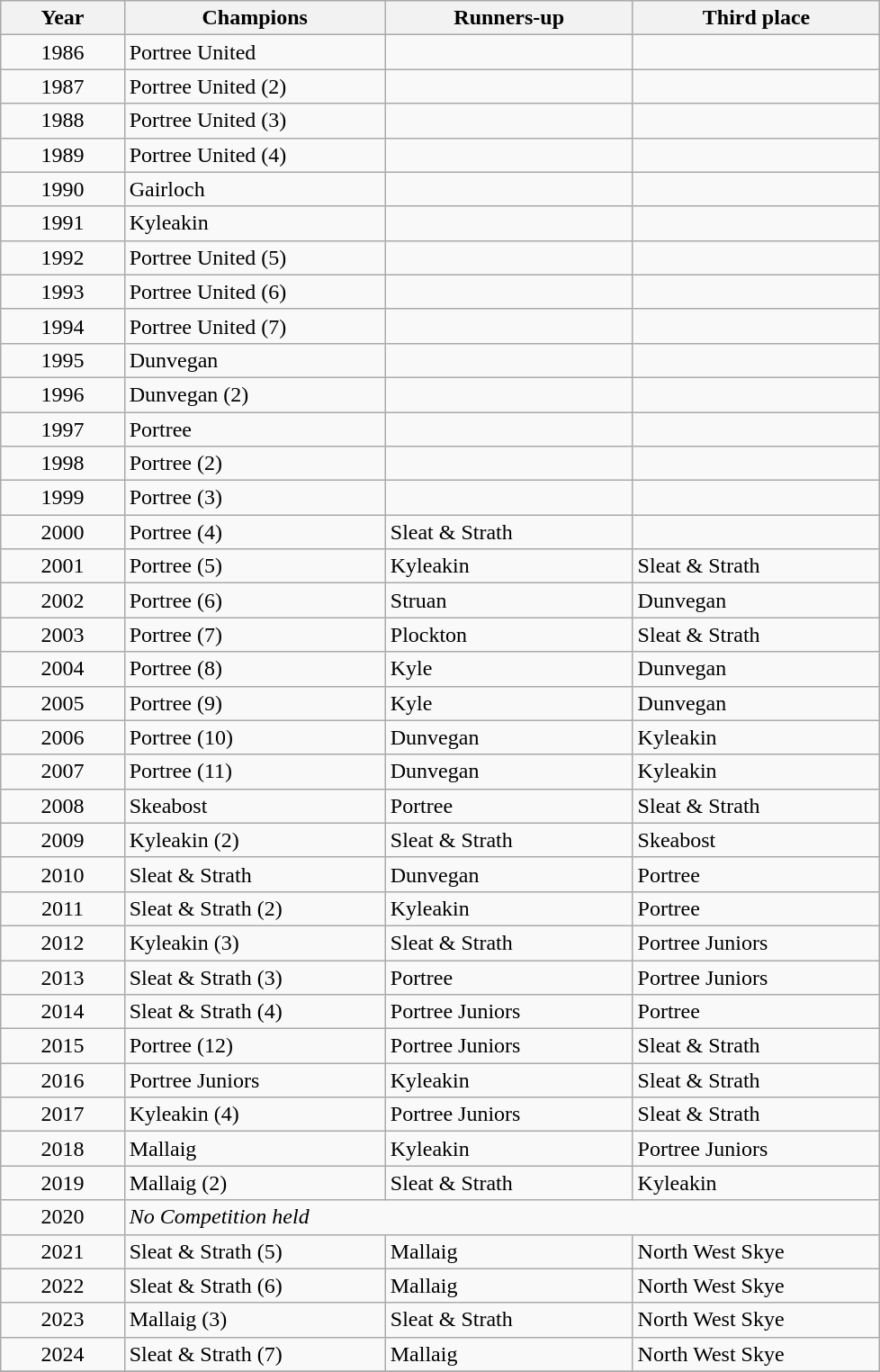<table class="wikitable" sortable>
<tr>
<th width=9%>Year</th>
<th width=19%>Champions<br></th>
<th width=18%>Runners-up</th>
<th width=18%>Third place</th>
</tr>
<tr>
<td align=center>1986</td>
<td>Portree United</td>
<td></td>
<td></td>
</tr>
<tr>
<td align=center>1987</td>
<td>Portree United (2)</td>
<td></td>
<td></td>
</tr>
<tr>
<td align=center>1988</td>
<td>Portree United (3)</td>
<td></td>
<td></td>
</tr>
<tr>
<td align=center>1989</td>
<td>Portree United (4)</td>
<td></td>
<td></td>
</tr>
<tr>
<td align=center>1990</td>
<td>Gairloch</td>
<td></td>
<td></td>
</tr>
<tr>
<td align=center>1991</td>
<td>Kyleakin</td>
<td></td>
<td></td>
</tr>
<tr>
<td align=center>1992</td>
<td>Portree United (5)</td>
<td></td>
<td></td>
</tr>
<tr>
<td align=center>1993</td>
<td>Portree United (6)</td>
<td></td>
<td></td>
</tr>
<tr>
<td align=center>1994</td>
<td>Portree United (7)</td>
<td></td>
<td></td>
</tr>
<tr>
<td align=center>1995</td>
<td>Dunvegan</td>
<td></td>
<td></td>
</tr>
<tr>
<td align=center>1996</td>
<td>Dunvegan (2)</td>
<td></td>
<td></td>
</tr>
<tr>
<td align=center>1997</td>
<td>Portree</td>
<td></td>
<td></td>
</tr>
<tr>
<td align=center>1998</td>
<td>Portree (2)</td>
<td></td>
<td></td>
</tr>
<tr>
<td align=center>1999</td>
<td>Portree (3)</td>
<td></td>
<td></td>
</tr>
<tr>
<td align=center>2000</td>
<td>Portree (4)</td>
<td>Sleat & Strath</td>
<td></td>
</tr>
<tr>
<td align=center>2001</td>
<td>Portree (5)</td>
<td>Kyleakin</td>
<td>Sleat & Strath</td>
</tr>
<tr>
<td align=center>2002</td>
<td>Portree (6)</td>
<td>Struan</td>
<td>Dunvegan</td>
</tr>
<tr>
<td align=center>2003</td>
<td>Portree (7)</td>
<td>Plockton</td>
<td>Sleat & Strath</td>
</tr>
<tr>
<td align=center>2004</td>
<td>Portree (8)</td>
<td>Kyle</td>
<td>Dunvegan</td>
</tr>
<tr>
<td align=center>2005</td>
<td>Portree (9)</td>
<td>Kyle</td>
<td>Dunvegan</td>
</tr>
<tr>
<td align=center>2006</td>
<td>Portree (10)</td>
<td>Dunvegan</td>
<td>Kyleakin</td>
</tr>
<tr>
<td align=center>2007</td>
<td>Portree (11)</td>
<td>Dunvegan</td>
<td>Kyleakin</td>
</tr>
<tr>
<td align=center>2008</td>
<td>Skeabost</td>
<td>Portree</td>
<td>Sleat & Strath</td>
</tr>
<tr>
<td align=center>2009</td>
<td>Kyleakin (2)</td>
<td>Sleat & Strath</td>
<td>Skeabost</td>
</tr>
<tr>
<td align=center>2010</td>
<td>Sleat & Strath</td>
<td>Dunvegan</td>
<td>Portree</td>
</tr>
<tr>
<td align=center>2011</td>
<td>Sleat & Strath (2)</td>
<td>Kyleakin</td>
<td>Portree</td>
</tr>
<tr>
<td align=center>2012</td>
<td>Kyleakin (3)</td>
<td>Sleat & Strath</td>
<td>Portree Juniors</td>
</tr>
<tr>
<td align=center>2013</td>
<td>Sleat & Strath (3)</td>
<td>Portree</td>
<td>Portree Juniors</td>
</tr>
<tr>
<td align=center>2014</td>
<td>Sleat & Strath (4)</td>
<td>Portree Juniors</td>
<td>Portree</td>
</tr>
<tr>
<td align=center>2015</td>
<td>Portree (12)</td>
<td>Portree Juniors</td>
<td>Sleat & Strath</td>
</tr>
<tr>
<td align=center>2016</td>
<td>Portree Juniors</td>
<td>Kyleakin</td>
<td>Sleat & Strath</td>
</tr>
<tr>
<td align=center>2017</td>
<td>Kyleakin (4)</td>
<td>Portree Juniors</td>
<td>Sleat & Strath</td>
</tr>
<tr>
<td align=center>2018</td>
<td>Mallaig</td>
<td>Kyleakin</td>
<td>Portree Juniors</td>
</tr>
<tr>
<td align=center>2019</td>
<td>Mallaig (2)</td>
<td>Sleat & Strath</td>
<td>Kyleakin</td>
</tr>
<tr>
<td align=center>2020</td>
<td colspan=3><em>No Competition held</em></td>
</tr>
<tr>
<td align=center>2021</td>
<td>Sleat & Strath (5)</td>
<td>Mallaig</td>
<td>North West Skye</td>
</tr>
<tr>
<td align=center>2022</td>
<td>Sleat & Strath (6)</td>
<td>Mallaig</td>
<td>North West Skye</td>
</tr>
<tr>
<td align=center>2023</td>
<td>Mallaig (3)</td>
<td>Sleat & Strath</td>
<td>North West Skye</td>
</tr>
<tr>
<td align=center>2024</td>
<td>Sleat & Strath (7)</td>
<td>Mallaig</td>
<td>North West Skye</td>
</tr>
<tr>
</tr>
</table>
